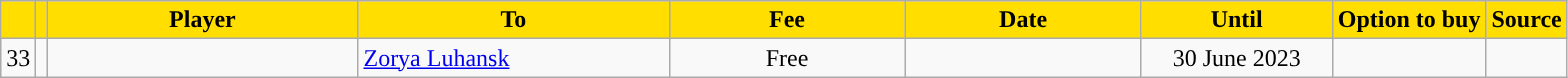<table class="wikitable sortable">
<tr>
<th style="background:#FFDE00"></th>
<th style="background:#FFDE00"></th>
<th width=200 style="background:#FFDE00">Player</th>
<th width=200 style="background:#FFDE00">To</th>
<th width=150 style="background:#FFDE00">Fee</th>
<th width=150 style="background:#FFDE00">Date</th>
<th width=120 style="background:#FFDE00">Until</th>
<th style="background:#FFDE00">Option to buy</th>
<th style="background:#FFDE00">Source</th>
</tr>
<tr>
<td align=center>33</td>
<td align=center></td>
<td></td>
<td> <a href='#'>Zorya Luhansk</a></td>
<td align=center>Free</td>
<td align=center></td>
<td align=center>30 June 2023</td>
<td align=center></td>
<td align=center></td>
</tr>
</table>
